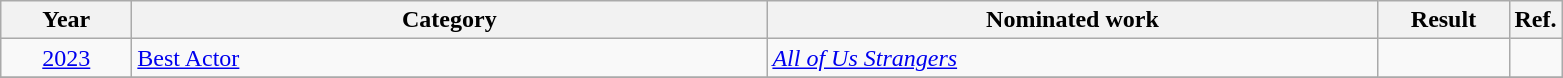<table class=wikitable>
<tr>
<th scope= ="col" style="width:5em;">Year</th>
<th scope="col" style="width:26em;">Category</th>
<th scope="col" style="width:25em;">Nominated work</th>
<th scope="col" style="width:5em;">Result</th>
<th>Ref.</th>
</tr>
<tr>
<td style="text-align:center;"><a href='#'>2023</a></td>
<td><a href='#'>Best Actor</a></td>
<td><em><a href='#'>All of Us Strangers</a></em></td>
<td></td>
<td></td>
</tr>
<tr>
</tr>
</table>
